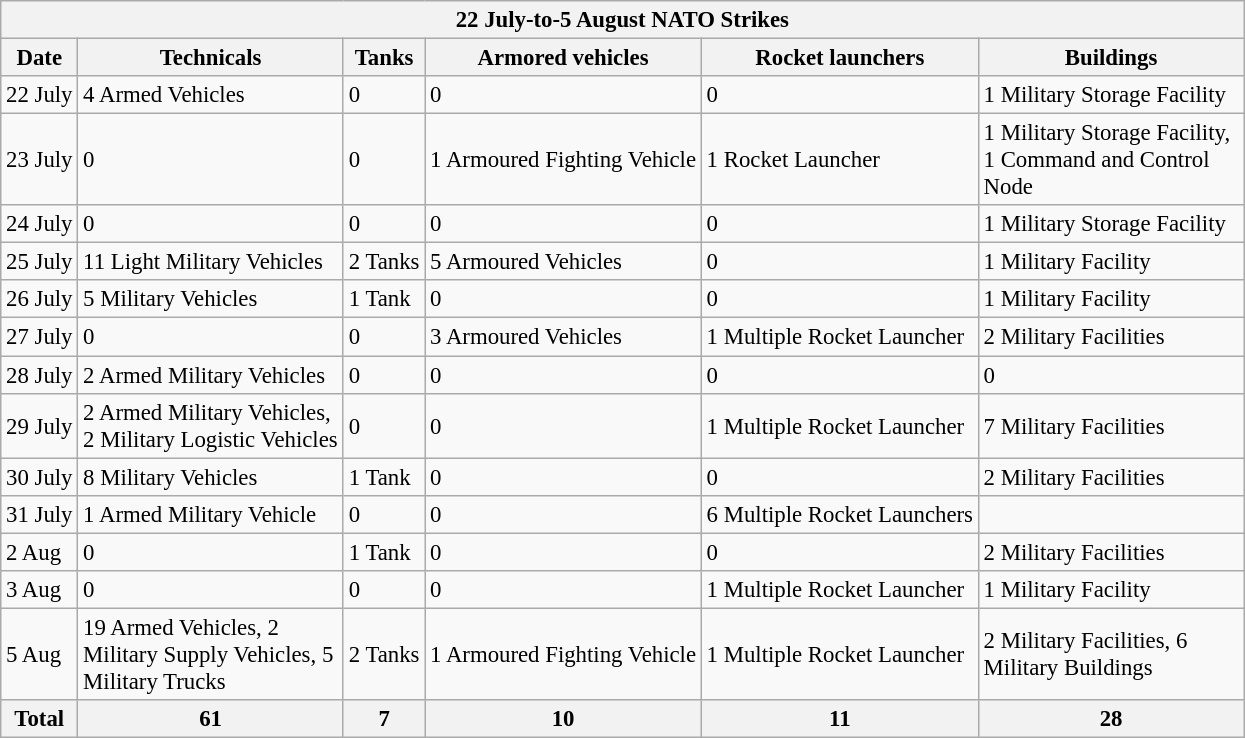<table class="wikitable" style="font-size:95%;">
<tr>
<th colspan="7">22 July-to-5 August NATO Strikes</th>
</tr>
<tr>
<th>Date</th>
<th scope="col" width="170">Technicals</th>
<th>Tanks</th>
<th>Armored vehicles</th>
<th>Rocket launchers</th>
<th scope="col" width="170">Buildings</th>
</tr>
<tr>
<td>22 July</td>
<td>4 Armed Vehicles</td>
<td>0</td>
<td>0</td>
<td>0</td>
<td>1 Military Storage Facility</td>
</tr>
<tr>
<td>23 July</td>
<td>0</td>
<td>0</td>
<td>1 Armoured Fighting Vehicle</td>
<td>1 Rocket Launcher</td>
<td>1 Military Storage Facility, 1 Command and Control Node</td>
</tr>
<tr>
<td>24 July</td>
<td>0</td>
<td>0</td>
<td>0</td>
<td>0</td>
<td>1 Military Storage Facility</td>
</tr>
<tr>
<td>25 July</td>
<td>11 Light Military Vehicles</td>
<td>2 Tanks</td>
<td>5 Armoured Vehicles</td>
<td>0</td>
<td>1 Military Facility</td>
</tr>
<tr>
<td>26 July</td>
<td>5 Military Vehicles</td>
<td>1 Tank</td>
<td>0</td>
<td>0</td>
<td>1 Military Facility</td>
</tr>
<tr>
<td>27 July</td>
<td>0</td>
<td>0</td>
<td>3 Armoured Vehicles</td>
<td>1 Multiple Rocket Launcher</td>
<td>2 Military Facilities</td>
</tr>
<tr>
<td>28 July</td>
<td>2 Armed Military Vehicles</td>
<td>0</td>
<td>0</td>
<td>0</td>
<td>0</td>
</tr>
<tr>
<td>29 July</td>
<td>2 Armed Military Vehicles, 2 Military Logistic Vehicles</td>
<td>0</td>
<td>0</td>
<td>1 Multiple Rocket Launcher</td>
<td>7 Military Facilities</td>
</tr>
<tr>
<td>30 July</td>
<td>8 Military Vehicles</td>
<td>1 Tank</td>
<td>0</td>
<td>0</td>
<td>2 Military Facilities</td>
</tr>
<tr>
<td>31 July</td>
<td>1 Armed Military Vehicle</td>
<td>0</td>
<td>0</td>
<td>6 Multiple Rocket Launchers</td>
<td></td>
</tr>
<tr>
<td>2 Aug</td>
<td>0</td>
<td>1 Tank</td>
<td>0</td>
<td>0</td>
<td>2 Military Facilities</td>
</tr>
<tr>
<td>3 Aug</td>
<td>0</td>
<td>0</td>
<td>0</td>
<td>1 Multiple Rocket Launcher</td>
<td>1 Military Facility</td>
</tr>
<tr>
<td>5 Aug</td>
<td>19 Armed Vehicles, 2 Military Supply Vehicles, 5 Military Trucks</td>
<td>2 Tanks</td>
<td>1 Armoured Fighting Vehicle</td>
<td>1 Multiple Rocket Launcher</td>
<td>2 Military Facilities, 6 Military Buildings</td>
</tr>
<tr>
<th>Total</th>
<th>61</th>
<th>7</th>
<th>10</th>
<th>11</th>
<th>28</th>
</tr>
</table>
